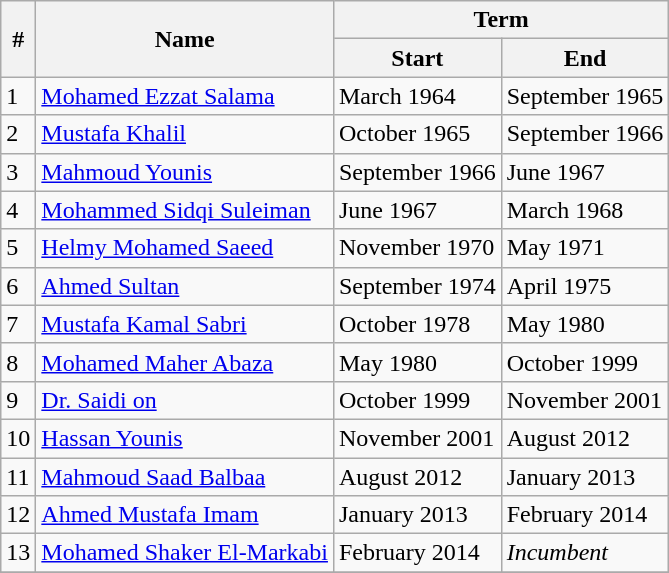<table class="wikitable">
<tr>
<th rowspan="2">#</th>
<th rowspan="2">Name</th>
<th colspan="2">Term</th>
</tr>
<tr>
<th>Start</th>
<th>End</th>
</tr>
<tr>
<td>1</td>
<td><a href='#'>Mohamed Ezzat Salama</a></td>
<td>March 1964</td>
<td>September 1965</td>
</tr>
<tr>
<td>2</td>
<td><a href='#'>Mustafa Khalil</a></td>
<td>October 1965</td>
<td>September 1966</td>
</tr>
<tr>
<td>3</td>
<td><a href='#'>Mahmoud Younis</a></td>
<td>September 1966</td>
<td>June 1967</td>
</tr>
<tr>
<td>4</td>
<td><a href='#'>Mohammed Sidqi Suleiman</a></td>
<td>June 1967</td>
<td>March 1968</td>
</tr>
<tr>
<td>5</td>
<td><a href='#'>Helmy Mohamed Saeed</a></td>
<td>November 1970</td>
<td>May 1971</td>
</tr>
<tr>
<td>6</td>
<td><a href='#'>Ahmed Sultan</a></td>
<td>September 1974</td>
<td>April 1975</td>
</tr>
<tr>
<td>7</td>
<td><a href='#'>Mustafa Kamal Sabri</a></td>
<td>October 1978</td>
<td>May 1980</td>
</tr>
<tr>
<td>8</td>
<td><a href='#'>Mohamed Maher Abaza</a></td>
<td>May 1980</td>
<td>October 1999</td>
</tr>
<tr>
<td>9</td>
<td><a href='#'>Dr. Saidi on</a></td>
<td>October 1999</td>
<td>November 2001</td>
</tr>
<tr>
<td>10</td>
<td><a href='#'>Hassan Younis</a></td>
<td>November 2001</td>
<td>August 2012</td>
</tr>
<tr>
<td>11</td>
<td><a href='#'>Mahmoud Saad Balbaa</a></td>
<td>August 2012</td>
<td>January 2013</td>
</tr>
<tr>
<td>12</td>
<td><a href='#'>Ahmed Mustafa Imam</a></td>
<td>January 2013</td>
<td>February 2014</td>
</tr>
<tr>
<td>13</td>
<td><a href='#'>Mohamed Shaker El-Markabi</a></td>
<td>February 2014</td>
<td><em>Incumbent</em></td>
</tr>
<tr>
</tr>
</table>
